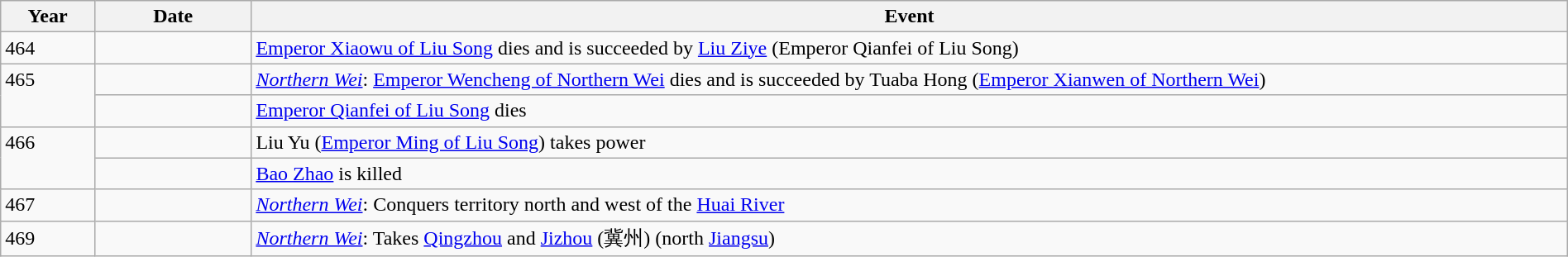<table class="wikitable" style="width:100%;">
<tr>
<th style="width:6%">Year</th>
<th style="width:10%">Date</th>
<th>Event</th>
</tr>
<tr>
<td>464</td>
<td></td>
<td><a href='#'>Emperor Xiaowu of Liu Song</a> dies and is succeeded by <a href='#'>Liu Ziye</a> (Emperor Qianfei of Liu Song)</td>
</tr>
<tr>
<td rowspan="2" style="vertical-align:top;">465</td>
<td></td>
<td><em><a href='#'>Northern Wei</a></em>: <a href='#'>Emperor Wencheng of Northern Wei</a> dies and is succeeded by Tuaba Hong (<a href='#'>Emperor Xianwen of Northern Wei</a>)</td>
</tr>
<tr>
<td></td>
<td><a href='#'>Emperor Qianfei of Liu Song</a> dies</td>
</tr>
<tr>
<td rowspan="2" style="vertical-align:top;">466</td>
<td></td>
<td>Liu Yu (<a href='#'>Emperor Ming of Liu Song</a>) takes power</td>
</tr>
<tr>
<td></td>
<td><a href='#'>Bao Zhao</a> is killed</td>
</tr>
<tr>
<td>467</td>
<td></td>
<td><em><a href='#'>Northern Wei</a></em>: Conquers territory north and west of the <a href='#'>Huai River</a></td>
</tr>
<tr>
<td>469</td>
<td></td>
<td><em><a href='#'>Northern Wei</a></em>: Takes <a href='#'>Qingzhou</a> and <a href='#'>Jizhou</a> (冀州) (north <a href='#'>Jiangsu</a>)</td>
</tr>
</table>
